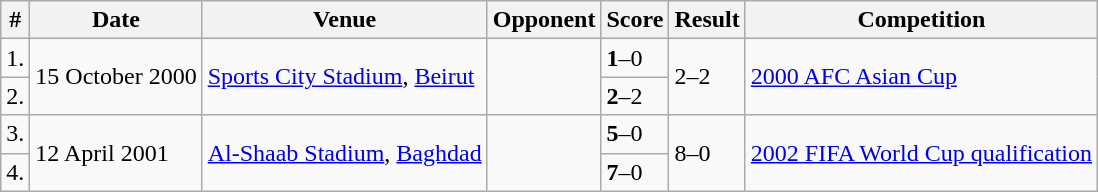<table class="wikitable">
<tr>
<th>#</th>
<th>Date</th>
<th>Venue</th>
<th>Opponent</th>
<th>Score</th>
<th>Result</th>
<th>Competition</th>
</tr>
<tr>
<td>1.</td>
<td rowspan="2">15 October 2000</td>
<td rowspan="2"><a href='#'>Sports City Stadium</a>, <a href='#'>Beirut</a></td>
<td rowspan="2"></td>
<td><strong>1</strong>–0</td>
<td rowspan="2">2–2</td>
<td rowspan="2"><a href='#'>2000 AFC Asian Cup</a></td>
</tr>
<tr>
<td>2.</td>
<td><strong>2</strong>–2</td>
</tr>
<tr>
<td>3.</td>
<td rowspan="2">12 April 2001</td>
<td rowspan="2"><a href='#'>Al-Shaab Stadium</a>, <a href='#'>Baghdad</a></td>
<td rowspan="2"></td>
<td><strong>5</strong>–0</td>
<td rowspan="2">8–0</td>
<td rowspan="2"><a href='#'>2002 FIFA World Cup qualification</a></td>
</tr>
<tr>
<td>4.</td>
<td><strong>7</strong>–0</td>
</tr>
</table>
